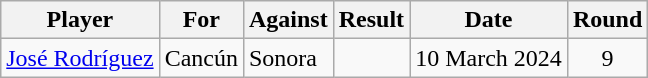<table class="wikitable sortable">
<tr>
<th>Player</th>
<th>For</th>
<th>Against</th>
<th>Result</th>
<th>Date</th>
<th>Round</th>
</tr>
<tr>
<td> <a href='#'>José Rodríguez</a></td>
<td>Cancún</td>
<td>Sonora</td>
<td></td>
<td>10 March 2024</td>
<td align=center>9</td>
</tr>
</table>
